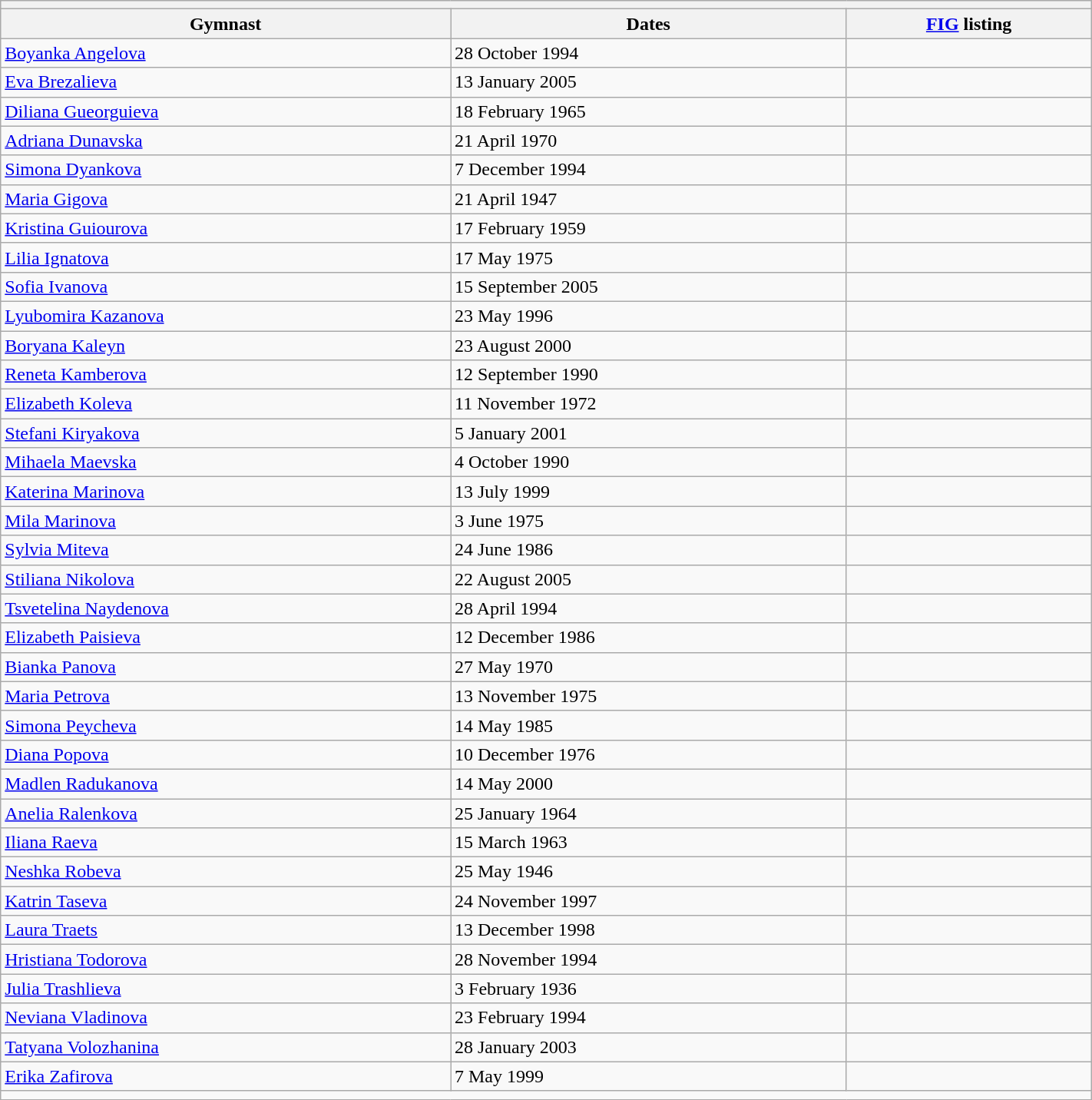<table class="wikitable mw-collapsible mw-collapsed" width="75%">
<tr>
<th colspan="3"></th>
</tr>
<tr>
<th>Gymnast</th>
<th>Dates</th>
<th><a href='#'>FIG</a> listing</th>
</tr>
<tr>
<td><a href='#'>Boyanka Angelova</a></td>
<td>28 October 1994</td>
<td></td>
</tr>
<tr>
<td><a href='#'>Eva Brezalieva</a></td>
<td>13 January 2005</td>
<td></td>
</tr>
<tr>
<td><a href='#'>Diliana Gueorguieva</a></td>
<td>18 February 1965</td>
<td></td>
</tr>
<tr>
<td><a href='#'>Adriana Dunavska</a></td>
<td>21 April 1970</td>
<td></td>
</tr>
<tr>
<td><a href='#'>Simona Dyankova</a></td>
<td>7 December 1994</td>
<td></td>
</tr>
<tr>
<td><a href='#'>Maria Gigova</a></td>
<td>21 April 1947</td>
<td></td>
</tr>
<tr>
<td><a href='#'>Kristina Guiourova</a></td>
<td>17 February 1959</td>
<td></td>
</tr>
<tr>
<td><a href='#'>Lilia Ignatova</a></td>
<td>17 May 1975</td>
<td></td>
</tr>
<tr>
<td><a href='#'>Sofia Ivanova</a></td>
<td>15 September 2005</td>
<td></td>
</tr>
<tr>
<td><a href='#'>Lyubomira Kazanova</a></td>
<td>23 May 1996</td>
<td></td>
</tr>
<tr>
<td><a href='#'>Boryana Kaleyn</a></td>
<td>23 August 2000</td>
<td></td>
</tr>
<tr>
<td><a href='#'>Reneta Kamberova</a></td>
<td>12 September 1990</td>
<td></td>
</tr>
<tr>
<td><a href='#'>Elizabeth Koleva</a></td>
<td>11 November 1972</td>
<td></td>
</tr>
<tr>
<td><a href='#'>Stefani Kiryakova</a></td>
<td>5 January 2001</td>
<td></td>
</tr>
<tr>
<td><a href='#'>Mihaela Maevska</a></td>
<td>4 October 1990</td>
<td></td>
</tr>
<tr>
<td><a href='#'>Katerina Marinova</a></td>
<td>13 July 1999</td>
<td></td>
</tr>
<tr>
<td><a href='#'>Mila Marinova</a></td>
<td>3 June 1975</td>
<td></td>
</tr>
<tr>
<td><a href='#'>Sylvia Miteva</a></td>
<td>24 June 1986</td>
<td></td>
</tr>
<tr>
<td><a href='#'>Stiliana Nikolova</a></td>
<td>22 August 2005</td>
<td></td>
</tr>
<tr>
<td><a href='#'>Tsvetelina Naydenova</a></td>
<td>28 April 1994</td>
<td></td>
</tr>
<tr>
<td><a href='#'>Elizabeth Paisieva</a></td>
<td>12 December 1986</td>
<td></td>
</tr>
<tr>
<td><a href='#'>Bianka Panova</a></td>
<td>27 May 1970</td>
<td></td>
</tr>
<tr>
<td><a href='#'>Maria Petrova</a></td>
<td>13 November 1975</td>
<td></td>
</tr>
<tr>
<td><a href='#'>Simona Peycheva</a></td>
<td>14 May 1985</td>
<td></td>
</tr>
<tr>
<td><a href='#'>Diana Popova</a></td>
<td>10 December 1976</td>
<td></td>
</tr>
<tr>
<td><a href='#'>Madlen Radukanova</a></td>
<td>14 May 2000</td>
<td></td>
</tr>
<tr>
<td><a href='#'>Anelia Ralenkova</a></td>
<td>25 January 1964</td>
<td></td>
</tr>
<tr>
<td><a href='#'>Iliana Raeva</a></td>
<td>15 March 1963</td>
<td></td>
</tr>
<tr>
<td><a href='#'>Neshka Robeva</a></td>
<td>25 May 1946</td>
<td></td>
</tr>
<tr>
<td><a href='#'>Katrin Taseva</a></td>
<td>24 November 1997</td>
<td></td>
</tr>
<tr>
<td><a href='#'>Laura Traets</a></td>
<td>13 December 1998</td>
<td></td>
</tr>
<tr>
<td><a href='#'>Hristiana Todorova</a></td>
<td>28 November 1994</td>
<td></td>
</tr>
<tr>
<td><a href='#'>Julia Trashlieva</a></td>
<td>3 February 1936</td>
<td></td>
</tr>
<tr>
<td><a href='#'>Neviana Vladinova</a></td>
<td>23 February 1994</td>
<td></td>
</tr>
<tr>
<td><a href='#'>Tatyana Volozhanina</a></td>
<td>28 January 2003</td>
<td></td>
</tr>
<tr>
<td><a href='#'>Erika Zafirova</a></td>
<td>7 May 1999</td>
<td></td>
</tr>
<tr>
<td colspan="3"></td>
</tr>
</table>
